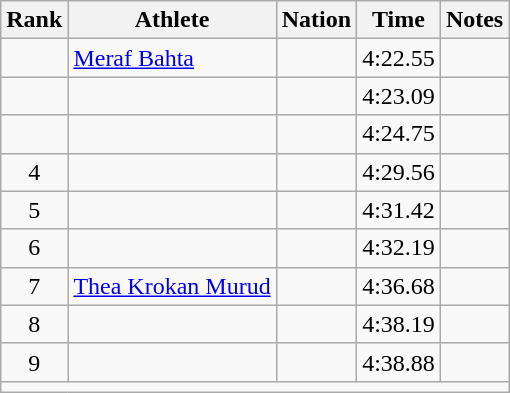<table class="wikitable sortable" style="text-align:center;">
<tr>
<th scope="col" style="width: 10px;">Rank</th>
<th scope="col">Athlete</th>
<th scope="col">Nation</th>
<th scope="col">Time</th>
<th scope="col">Notes</th>
</tr>
<tr>
<td></td>
<td align="left"><a href='#'>Meraf Bahta</a></td>
<td align="left"></td>
<td>4:22.55</td>
<td></td>
</tr>
<tr>
<td></td>
<td align="left"></td>
<td align="left"></td>
<td>4:23.09</td>
<td></td>
</tr>
<tr>
<td></td>
<td align="left"></td>
<td align="left"></td>
<td>4:24.75</td>
<td></td>
</tr>
<tr>
<td>4</td>
<td align="left"></td>
<td align="left"></td>
<td>4:29.56</td>
<td></td>
</tr>
<tr>
<td>5</td>
<td align="left"></td>
<td align="left"></td>
<td>4:31.42</td>
<td></td>
</tr>
<tr>
<td>6</td>
<td align="left"></td>
<td align="left"></td>
<td>4:32.19</td>
<td></td>
</tr>
<tr>
<td>7</td>
<td align="left"><a href='#'>Thea Krokan Murud</a></td>
<td align="left"></td>
<td>4:36.68</td>
<td></td>
</tr>
<tr>
<td>8</td>
<td align="left"></td>
<td align="left"></td>
<td>4:38.19</td>
<td></td>
</tr>
<tr>
<td>9</td>
<td align="left"></td>
<td align="left"></td>
<td>4:38.88</td>
<td></td>
</tr>
<tr class="sortbottom">
<td colspan="5"></td>
</tr>
</table>
